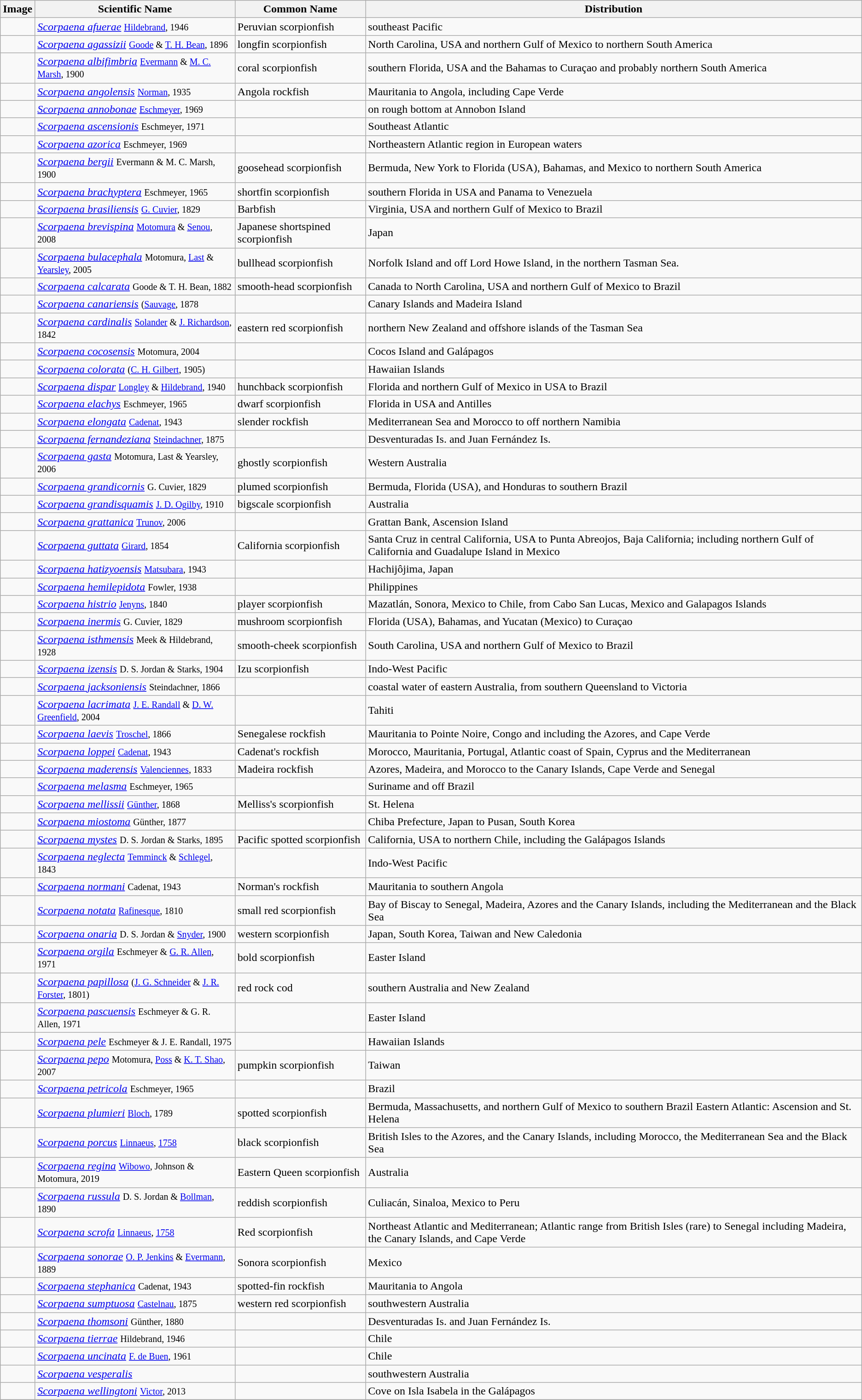<table class="wikitable">
<tr>
<th>Image</th>
<th>Scientific Name</th>
<th>Common Name</th>
<th>Distribution</th>
</tr>
<tr>
<td></td>
<td><em><a href='#'>Scorpaena afuerae</a></em> <small><a href='#'>Hildebrand</a>, 1946</small></td>
<td>Peruvian scorpionfish</td>
<td>southeast Pacific</td>
</tr>
<tr>
<td></td>
<td><em><a href='#'>Scorpaena agassizii</a></em> <small><a href='#'>Goode</a> & <a href='#'>T. H. Bean</a>, 1896</small></td>
<td>longfin scorpionfish</td>
<td>North Carolina, USA and northern Gulf of Mexico to northern South America</td>
</tr>
<tr>
<td></td>
<td><em><a href='#'>Scorpaena albifimbria</a></em> <small><a href='#'>Evermann</a> & <a href='#'>M. C. Marsh</a>, 1900</small></td>
<td>coral scorpionfish</td>
<td>southern Florida, USA and the Bahamas to Curaçao and probably northern South America</td>
</tr>
<tr>
<td></td>
<td><em><a href='#'>Scorpaena angolensis</a></em> <small><a href='#'>Norman</a>, 1935</small></td>
<td>Angola rockfish</td>
<td>Mauritania to Angola, including Cape Verde</td>
</tr>
<tr>
<td></td>
<td><em><a href='#'>Scorpaena annobonae</a></em> <small><a href='#'>Eschmeyer</a>, 1969</small></td>
<td></td>
<td>on rough bottom at Annobon Island</td>
</tr>
<tr>
<td></td>
<td><em><a href='#'>Scorpaena ascensionis</a></em> <small>Eschmeyer, 1971</small></td>
<td></td>
<td>Southeast Atlantic</td>
</tr>
<tr>
<td></td>
<td><em><a href='#'>Scorpaena azorica</a></em> <small>Eschmeyer, 1969</small></td>
<td></td>
<td>Northeastern Atlantic region in European waters</td>
</tr>
<tr>
<td></td>
<td><em><a href='#'>Scorpaena bergii</a></em> <small>Evermann & M. C. Marsh, 1900</small></td>
<td>goosehead scorpionfish</td>
<td>Bermuda, New York to Florida (USA), Bahamas, and Mexico to northern South America</td>
</tr>
<tr>
<td></td>
<td><em><a href='#'>Scorpaena brachyptera</a></em> <small>Eschmeyer, 1965</small></td>
<td>shortfin scorpionfish</td>
<td>southern Florida in USA and Panama to Venezuela</td>
</tr>
<tr>
<td></td>
<td><em><a href='#'>Scorpaena brasiliensis</a></em> <small><a href='#'>G. Cuvier</a>, 1829</small></td>
<td>Barbfish</td>
<td>Virginia, USA and northern Gulf of Mexico to Brazil</td>
</tr>
<tr>
<td></td>
<td><em><a href='#'>Scorpaena brevispina</a></em> <small><a href='#'>Motomura</a> & <a href='#'>Senou</a>, 2008</small></td>
<td>Japanese shortspined scorpionfish</td>
<td>Japan</td>
</tr>
<tr>
<td></td>
<td><em><a href='#'>Scorpaena bulacephala</a></em> <small>Motomura, <a href='#'>Last</a> & <a href='#'>Yearsley</a>, 2005</small></td>
<td>bullhead scorpionfish</td>
<td>Norfolk Island and off Lord Howe Island, in the northern Tasman Sea.</td>
</tr>
<tr>
<td></td>
<td><em><a href='#'>Scorpaena calcarata</a></em> <small>Goode & T. H. Bean, 1882</small></td>
<td>smooth-head scorpionfish</td>
<td>Canada to North Carolina, USA and northern Gulf of Mexico to Brazil</td>
</tr>
<tr>
<td></td>
<td><em><a href='#'>Scorpaena canariensis</a></em> <small>(<a href='#'>Sauvage</a>, 1878</small></td>
<td></td>
<td>Canary Islands and Madeira Island</td>
</tr>
<tr>
<td></td>
<td><em><a href='#'>Scorpaena cardinalis</a></em> <small><a href='#'>Solander</a> & <a href='#'>J. Richardson</a>, 1842</small></td>
<td>eastern red scorpionfish</td>
<td>northern New Zealand and offshore islands of the Tasman Sea</td>
</tr>
<tr>
<td></td>
<td><em><a href='#'>Scorpaena cocosensis</a></em> <small>Motomura, 2004</small></td>
<td></td>
<td>Cocos Island and Galápagos</td>
</tr>
<tr>
<td></td>
<td><em><a href='#'>Scorpaena colorata</a></em> <small>(<a href='#'>C. H. Gilbert</a>, 1905)</small></td>
<td></td>
<td>Hawaiian Islands</td>
</tr>
<tr>
<td></td>
<td><em><a href='#'>Scorpaena dispar</a></em> <small><a href='#'>Longley</a> & <a href='#'>Hildebrand</a>, 1940</small></td>
<td>hunchback scorpionfish</td>
<td>Florida and northern Gulf of Mexico in USA to Brazil</td>
</tr>
<tr>
<td></td>
<td><em><a href='#'>Scorpaena elachys</a></em> <small>Eschmeyer, 1965</small></td>
<td>dwarf scorpionfish</td>
<td>Florida in USA and Antilles</td>
</tr>
<tr>
<td></td>
<td><em><a href='#'>Scorpaena elongata</a></em> <small><a href='#'>Cadenat</a>, 1943</small></td>
<td>slender rockfish</td>
<td>Mediterranean Sea and Morocco to off northern Namibia</td>
</tr>
<tr>
<td></td>
<td><em><a href='#'>Scorpaena fernandeziana</a></em> <small><a href='#'>Steindachner</a>, 1875</small></td>
<td></td>
<td>Desventuradas Is. and Juan Fernández Is.</td>
</tr>
<tr>
<td></td>
<td><em><a href='#'>Scorpaena gasta</a></em> <small>Motomura, Last & Yearsley, 2006</small></td>
<td>ghostly scorpionfish</td>
<td>Western Australia</td>
</tr>
<tr>
<td></td>
<td><em><a href='#'>Scorpaena grandicornis</a></em> <small>G. Cuvier, 1829</small></td>
<td>plumed scorpionfish</td>
<td>Bermuda, Florida (USA), and Honduras to southern Brazil</td>
</tr>
<tr>
<td></td>
<td><em><a href='#'>Scorpaena grandisquamis</a></em> <small><a href='#'>J. D. Ogilby</a>, 1910</small></td>
<td>bigscale scorpionfish</td>
<td>Australia</td>
</tr>
<tr>
<td></td>
<td><em><a href='#'>Scorpaena grattanica</a></em> <small><a href='#'>Trunov</a>, 2006</small></td>
<td></td>
<td>Grattan Bank, Ascension Island</td>
</tr>
<tr>
<td></td>
<td><em><a href='#'>Scorpaena guttata</a></em> <small><a href='#'>Girard</a>, 1854</small></td>
<td>California scorpionfish</td>
<td>Santa Cruz in central California, USA to Punta Abreojos, Baja California; including northern Gulf of California and Guadalupe Island in Mexico</td>
</tr>
<tr>
<td></td>
<td><em><a href='#'>Scorpaena hatizyoensis</a></em> <small><a href='#'>Matsubara</a>, 1943</small></td>
<td></td>
<td>Hachijôjima, Japan</td>
</tr>
<tr>
<td></td>
<td><em><a href='#'>Scorpaena hemilepidota</a></em> <small>Fowler, 1938</small></td>
<td></td>
<td>Philippines</td>
</tr>
<tr>
<td></td>
<td><em><a href='#'>Scorpaena histrio</a></em> <small><a href='#'>Jenyns</a>, 1840</small></td>
<td>player scorpionfish</td>
<td>Mazatlán, Sonora, Mexico to Chile, from Cabo San Lucas, Mexico and Galapagos Islands</td>
</tr>
<tr>
<td></td>
<td><em><a href='#'>Scorpaena inermis</a></em> <small>G. Cuvier, 1829</small></td>
<td>mushroom scorpionfish</td>
<td>Florida (USA), Bahamas, and Yucatan (Mexico) to Curaçao</td>
</tr>
<tr>
<td></td>
<td><em><a href='#'>Scorpaena isthmensis</a></em> <small>Meek & Hildebrand, 1928</small></td>
<td>smooth-cheek scorpionfish</td>
<td>South Carolina, USA and northern Gulf of Mexico to Brazil</td>
</tr>
<tr>
<td></td>
<td><em><a href='#'>Scorpaena izensis</a></em> <small>D. S. Jordan & Starks, 1904</small></td>
<td>Izu scorpionfish</td>
<td>Indo-West Pacific</td>
</tr>
<tr>
<td></td>
<td><em><a href='#'>Scorpaena jacksoniensis</a></em> <small>Steindachner, 1866</small></td>
<td></td>
<td>coastal water of eastern Australia, from southern Queensland to Victoria</td>
</tr>
<tr>
<td></td>
<td><em><a href='#'>Scorpaena lacrimata</a></em> <small><a href='#'>J. E. Randall</a> & <a href='#'>D. W. Greenfield</a>, 2004</small></td>
<td></td>
<td>Tahiti</td>
</tr>
<tr>
<td></td>
<td><em><a href='#'>Scorpaena laevis</a></em> <small><a href='#'>Troschel</a>, 1866</small></td>
<td>Senegalese rockfish</td>
<td>Mauritania to Pointe Noire, Congo and including the Azores, and Cape Verde</td>
</tr>
<tr>
<td></td>
<td><em><a href='#'>Scorpaena loppei</a></em> <small><a href='#'>Cadenat</a>, 1943</small></td>
<td>Cadenat's rockfish</td>
<td>Morocco, Mauritania, Portugal, Atlantic coast of Spain, Cyprus and the Mediterranean</td>
</tr>
<tr>
<td></td>
<td><em><a href='#'>Scorpaena maderensis</a></em> <small><a href='#'>Valenciennes</a>, 1833</small></td>
<td>Madeira rockfish</td>
<td>Azores, Madeira, and Morocco to the Canary Islands, Cape Verde and Senegal</td>
</tr>
<tr>
<td></td>
<td><em><a href='#'>Scorpaena melasma</a></em> <small>Eschmeyer, 1965</small></td>
<td></td>
<td>Suriname and off Brazil</td>
</tr>
<tr>
<td></td>
<td><em><a href='#'>Scorpaena mellissii</a></em> <small><a href='#'>Günther</a>, 1868</small></td>
<td>Melliss's scorpionfish</td>
<td>St. Helena</td>
</tr>
<tr>
<td></td>
<td><em><a href='#'>Scorpaena miostoma</a></em> <small>Günther, 1877</small></td>
<td></td>
<td>Chiba Prefecture, Japan to Pusan, South Korea</td>
</tr>
<tr>
<td></td>
<td><em><a href='#'>Scorpaena mystes</a></em> <small>D. S. Jordan & Starks, 1895</small></td>
<td>Pacific spotted scorpionfish</td>
<td>California, USA to northern Chile, including the Galápagos Islands</td>
</tr>
<tr>
<td></td>
<td><em><a href='#'>Scorpaena neglecta</a></em> <small><a href='#'>Temminck</a> & <a href='#'>Schlegel</a>, 1843</small></td>
<td></td>
<td>Indo-West Pacific</td>
</tr>
<tr>
<td></td>
<td><em><a href='#'>Scorpaena normani</a></em> <small>Cadenat, 1943</small></td>
<td>Norman's rockfish</td>
<td>Mauritania to southern Angola</td>
</tr>
<tr>
<td></td>
<td><em><a href='#'>Scorpaena notata</a></em> <small><a href='#'>Rafinesque</a>, 1810</small></td>
<td>small red scorpionfish</td>
<td>Bay of Biscay to Senegal, Madeira, Azores and the Canary Islands, including the Mediterranean and the Black Sea</td>
</tr>
<tr>
<td></td>
<td><em><a href='#'>Scorpaena onaria</a></em> <small>D. S. Jordan & <a href='#'>Snyder</a>, 1900</small></td>
<td>western scorpionfish</td>
<td>Japan, South Korea, Taiwan and New Caledonia</td>
</tr>
<tr>
<td></td>
<td><em><a href='#'>Scorpaena orgila</a></em> <small>Eschmeyer & <a href='#'>G. R. Allen</a>, 1971</small></td>
<td>bold scorpionfish</td>
<td>Easter Island</td>
</tr>
<tr>
<td></td>
<td><em><a href='#'>Scorpaena papillosa</a></em> <small>(<a href='#'>J. G. Schneider</a> & <a href='#'>J. R. Forster</a>, 1801)</small></td>
<td>red rock cod</td>
<td>southern Australia and New Zealand</td>
</tr>
<tr>
<td></td>
<td><em><a href='#'>Scorpaena pascuensis</a></em> <small>Eschmeyer & G. R. Allen, 1971</small></td>
<td></td>
<td>Easter Island</td>
</tr>
<tr>
<td></td>
<td><em><a href='#'>Scorpaena pele</a></em> <small>Eschmeyer & J. E. Randall, 1975</small></td>
<td></td>
<td>Hawaiian Islands</td>
</tr>
<tr>
<td></td>
<td><em><a href='#'>Scorpaena pepo</a></em> <small>Motomura, <a href='#'>Poss</a> & <a href='#'>K. T. Shao</a>, 2007</small></td>
<td>pumpkin scorpionfish</td>
<td>Taiwan</td>
</tr>
<tr>
<td></td>
<td><em><a href='#'>Scorpaena petricola</a></em> <small>Eschmeyer, 1965</small></td>
<td></td>
<td>Brazil</td>
</tr>
<tr>
<td></td>
<td><em><a href='#'>Scorpaena plumieri</a></em> <small><a href='#'>Bloch</a>, 1789</small></td>
<td>spotted scorpionfish</td>
<td>Bermuda, Massachusetts, and northern Gulf of Mexico to southern Brazil Eastern Atlantic: Ascension and St. Helena</td>
</tr>
<tr>
<td></td>
<td><em><a href='#'>Scorpaena porcus</a></em> <small><a href='#'>Linnaeus</a>, <a href='#'>1758</a></small></td>
<td>black scorpionfish</td>
<td>British Isles to the Azores, and the Canary Islands, including Morocco, the Mediterranean Sea and the Black Sea</td>
</tr>
<tr>
<td></td>
<td><em><a href='#'>Scorpaena regina</a></em> <small><a href='#'>Wibowo</a>, Johnson & Motomura, 2019</small></td>
<td>Eastern Queen scorpionfish</td>
<td>Australia</td>
</tr>
<tr>
<td></td>
<td><em><a href='#'>Scorpaena russula</a></em> <small>D. S. Jordan & <a href='#'>Bollman</a>, 1890</small></td>
<td>reddish scorpionfish</td>
<td>Culiacán, Sinaloa, Mexico to Peru</td>
</tr>
<tr>
<td></td>
<td><em><a href='#'>Scorpaena scrofa</a></em> <small><a href='#'>Linnaeus</a>, <a href='#'>1758</a></small></td>
<td>Red scorpionfish</td>
<td>Northeast Atlantic and Mediterranean; Atlantic range from British Isles (rare) to Senegal including Madeira, the Canary Islands, and Cape Verde</td>
</tr>
<tr>
<td></td>
<td><em><a href='#'>Scorpaena sonorae</a></em> <small><a href='#'>O. P. Jenkins</a> & <a href='#'>Evermann</a>, 1889</small></td>
<td>Sonora scorpionfish</td>
<td>Mexico</td>
</tr>
<tr>
<td></td>
<td><em><a href='#'>Scorpaena stephanica</a></em> <small>Cadenat, 1943</small></td>
<td>spotted-fin rockfish</td>
<td>Mauritania to Angola</td>
</tr>
<tr>
<td></td>
<td><em><a href='#'>Scorpaena sumptuosa</a></em> <small><a href='#'>Castelnau</a>, 1875</small></td>
<td>western red scorpionfish</td>
<td>southwestern Australia</td>
</tr>
<tr>
<td></td>
<td><em><a href='#'>Scorpaena thomsoni</a></em> <small>Günther, 1880</small></td>
<td></td>
<td>Desventuradas Is. and Juan Fernández Is.</td>
</tr>
<tr>
<td></td>
<td><em><a href='#'>Scorpaena tierrae</a></em> <small>Hildebrand, 1946</small></td>
<td></td>
<td>Chile</td>
</tr>
<tr>
<td></td>
<td><em><a href='#'>Scorpaena uncinata</a></em> <small><a href='#'>F. de Buen</a>, 1961</small></td>
<td></td>
<td>Chile</td>
</tr>
<tr>
<td></td>
<td><em><a href='#'>Scorpaena vesperalis</a></em> </td>
<td></td>
<td>southwestern Australia</td>
</tr>
<tr>
<td></td>
<td><em><a href='#'>Scorpaena wellingtoni</a></em> <small><a href='#'>Victor</a>, 2013</small></td>
<td></td>
<td>Cove on Isla Isabela in the Galápagos</td>
</tr>
<tr>
</tr>
</table>
